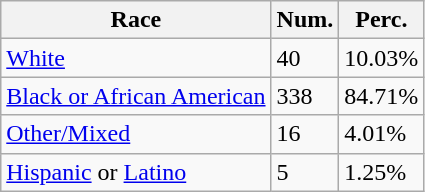<table class="wikitable">
<tr>
<th>Race</th>
<th>Num.</th>
<th>Perc.</th>
</tr>
<tr>
<td><a href='#'>White</a></td>
<td>40</td>
<td>10.03%</td>
</tr>
<tr>
<td><a href='#'>Black or African American</a></td>
<td>338</td>
<td>84.71%</td>
</tr>
<tr>
<td><a href='#'>Other/Mixed</a></td>
<td>16</td>
<td>4.01%</td>
</tr>
<tr>
<td><a href='#'>Hispanic</a> or <a href='#'>Latino</a></td>
<td>5</td>
<td>1.25%</td>
</tr>
</table>
